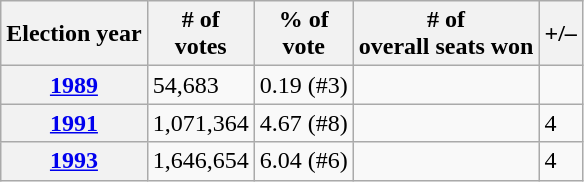<table class="wikitable">
<tr>
<th>Election year</th>
<th># of<br>votes</th>
<th>% of<br>vote</th>
<th># of<br>overall seats won</th>
<th>+/–</th>
</tr>
<tr>
<th><a href='#'>1989</a></th>
<td>54,683</td>
<td>0.19 (#3)</td>
<td></td>
<td></td>
</tr>
<tr>
<th><a href='#'>1991</a></th>
<td>1,071,364</td>
<td>4.67 (#8)</td>
<td></td>
<td> 4</td>
</tr>
<tr>
<th><a href='#'>1993</a></th>
<td>1,646,654</td>
<td>6.04 (#6)</td>
<td></td>
<td> 4</td>
</tr>
</table>
